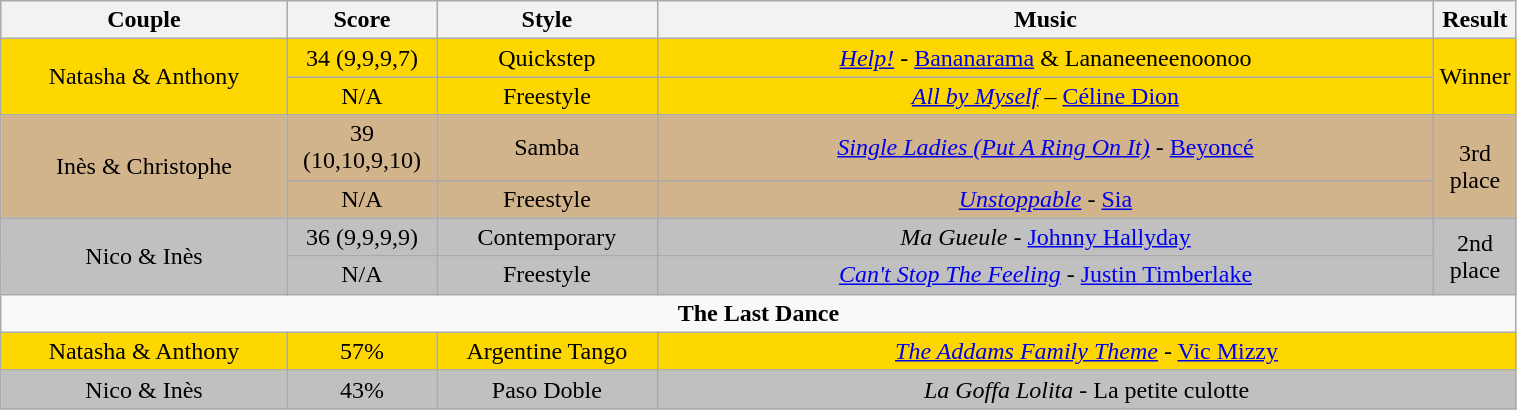<table class="wikitable" style="width:80%; text-align:center;">
<tr>
<th style="width:20%;">Couple</th>
<th style="width:10%;">Score</th>
<th style="width:15%;">Style</th>
<th style="width:60%;">Music</th>
<th style="width:60%;">Result</th>
</tr>
<tr style="background:gold;">
<td rowspan=2>Natasha & Anthony</td>
<td style="text-align:center;">34 (9,9,9,7)</td>
<td style="text-align:center;">Quickstep</td>
<td><em><a href='#'>Help!</a></em> - <a href='#'>Bananarama</a> & Lananeeneenoonoo</td>
<td rowspan="2" style="text-align:center;">Winner</td>
</tr>
<tr style="background:gold;">
<td style="text-align:center;">N/A</td>
<td style="text-align:center;">Freestyle</td>
<td><em><a href='#'>All by Myself</a></em> – <a href='#'>Céline Dion</a></td>
</tr>
<tr style="background:tan;">
<td rowspan=2>Inès & Christophe</td>
<td style="text-align:center;">39 (10,10,9,10)</td>
<td style="text-align:center;">Samba</td>
<td><em><a href='#'>Single Ladies (Put A Ring On It)</a></em> - <a href='#'>Beyoncé</a></td>
<td rowspan="2" style="text-align:center;">3rd place</td>
</tr>
<tr style="background:tan;">
<td style="text-align:center;">N/A</td>
<td style="text-align:center;">Freestyle</td>
<td><em><a href='#'>Unstoppable</a></em> - <a href='#'>Sia</a></td>
</tr>
<tr style="background:silver;">
<td rowspan=2>Nico & Inès</td>
<td style="text-align:center;">36 (9,9,9,9)</td>
<td style="text-align:center;">Contemporary</td>
<td><em>Ma Gueule</em> - <a href='#'>Johnny Hallyday</a></td>
<td rowspan="2" style="text-align:center;">2nd place</td>
</tr>
<tr style="background:silver;">
<td style="text-align:center;">N/A</td>
<td style="text-align:center;">Freestyle</td>
<td><em><a href='#'>Can't Stop The Feeling</a></em> - <a href='#'>Justin Timberlake</a></td>
</tr>
<tr>
<td colspan="5" style="text-align:center;"><strong>The Last Dance</strong></td>
</tr>
<tr style="background:gold;">
<td>Natasha & Anthony</td>
<td>57%</td>
<td>Argentine Tango</td>
<td colspan=2><em><a href='#'>The Addams Family Theme</a></em> - <a href='#'>Vic Mizzy</a></td>
</tr>
<tr style="background:silver;">
<td>Nico & Inès</td>
<td>43%</td>
<td>Paso Doble</td>
<td colspan=2><em>La Goffa Lolita</em> - La petite culotte</td>
</tr>
<tr>
</tr>
</table>
